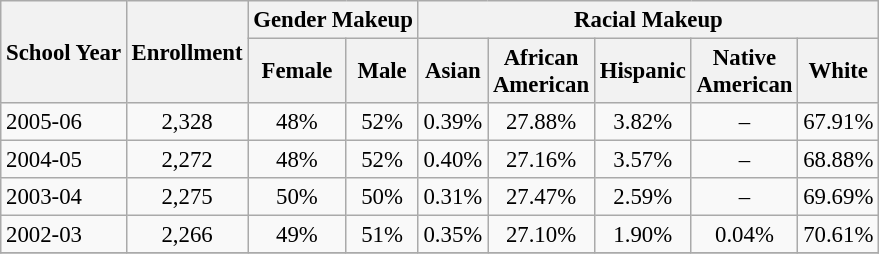<table class="wikitable" style="font-size: 95%;">
<tr>
<th rowspan="2">School Year</th>
<th rowspan="2">Enrollment</th>
<th colspan="2">Gender Makeup</th>
<th colspan="5">Racial Makeup</th>
</tr>
<tr>
<th>Female</th>
<th>Male</th>
<th>Asian</th>
<th>African <br>American</th>
<th>Hispanic</th>
<th>Native <br>American</th>
<th>White</th>
</tr>
<tr>
<td align="left">2005-06</td>
<td align="center">2,328</td>
<td align="center">48%</td>
<td align="center">52%</td>
<td align="center">0.39%</td>
<td align="center">27.88%</td>
<td align="center">3.82%</td>
<td align="center">–</td>
<td align="center">67.91%</td>
</tr>
<tr>
<td align="left">2004-05</td>
<td align="center">2,272</td>
<td align="center">48%</td>
<td align="center">52%</td>
<td align="center">0.40%</td>
<td align="center">27.16%</td>
<td align="center">3.57%</td>
<td align="center">–</td>
<td align="center">68.88%</td>
</tr>
<tr>
<td align="left">2003-04</td>
<td align="center">2,275</td>
<td align="center">50%</td>
<td align="center">50%</td>
<td align="center">0.31%</td>
<td align="center">27.47%</td>
<td align="center">2.59%</td>
<td align="center">–</td>
<td align="center">69.69%</td>
</tr>
<tr>
<td align="left">2002-03</td>
<td align="center">2,266</td>
<td align="center">49%</td>
<td align="center">51%</td>
<td align="center">0.35%</td>
<td align="center">27.10%</td>
<td align="center">1.90%</td>
<td align="center">0.04%</td>
<td align="center">70.61%</td>
</tr>
<tr>
</tr>
</table>
